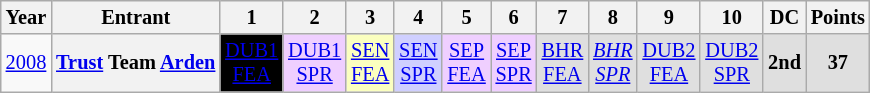<table class="wikitable" style="text-align:center; font-size:85%">
<tr>
<th>Year</th>
<th>Entrant</th>
<th>1</th>
<th>2</th>
<th>3</th>
<th>4</th>
<th>5</th>
<th>6</th>
<th>7</th>
<th>8</th>
<th>9</th>
<th>10</th>
<th>DC</th>
<th>Points</th>
</tr>
<tr>
<td><a href='#'>2008</a></td>
<th nowrap><a href='#'>Trust</a> Team <a href='#'>Arden</a></th>
<td style="background:#000000; color:white"><a href='#'><span>DUB1<br>FEA</span></a><br></td>
<td style="background:#EFCFFF;"><a href='#'>DUB1<br>SPR</a><br></td>
<td style="background:#FBFFBF;"><a href='#'>SEN<br>FEA</a><br></td>
<td style="background:#CFCFFF;"><a href='#'>SEN<br>SPR</a><br></td>
<td style="background:#EFCFFF;"><a href='#'>SEP<br>FEA</a><br></td>
<td style="background:#EFCFFF;"><a href='#'>SEP<br>SPR</a><br></td>
<td style="background:#DFDFDF;"><a href='#'>BHR<br>FEA</a><br></td>
<td style="background:#DFDFDF;"><em><a href='#'>BHR<br>SPR</a></em><br></td>
<td style="background:#DFDFDF;"><a href='#'>DUB2<br>FEA</a><br></td>
<td style="background:#DFDFDF;"><a href='#'>DUB2<br>SPR</a><br></td>
<th style="background:#DFDFDF;">2nd</th>
<th style="background:#DFDFDF;">37</th>
</tr>
</table>
